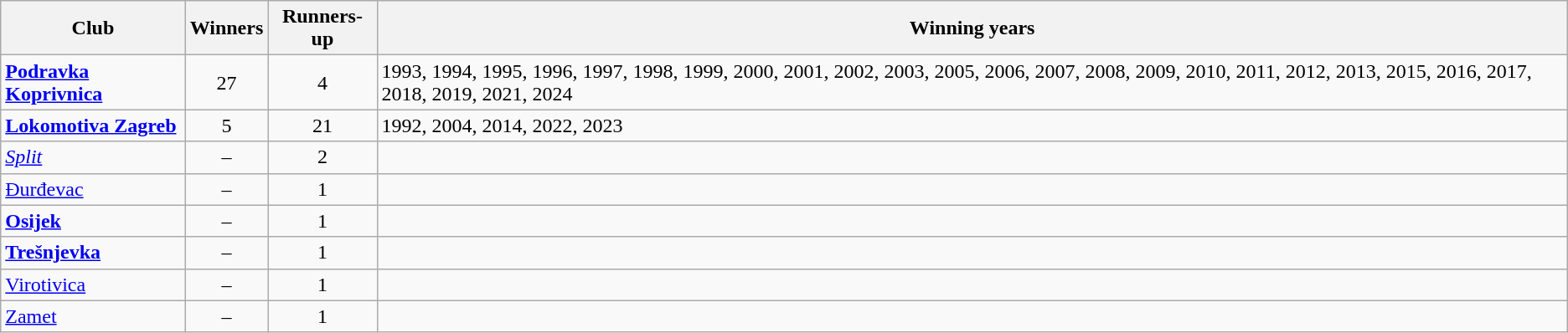<table class= "wikitable sortable" style="text-align: left;">
<tr>
<th>Club</th>
<th>Winners</th>
<th>Runners-up</th>
<th>Winning years</th>
</tr>
<tr>
<td><strong><a href='#'>Podravka Koprivnica</a></strong></td>
<td align="center">27</td>
<td align="center">4</td>
<td>1993, 1994, 1995, 1996, 1997, 1998, 1999, 2000, 2001, 2002, 2003, 2005, 2006, 2007, 2008, 2009, 2010, 2011, 2012, 2013, 2015, 2016, 2017, 2018, 2019, 2021, 2024</td>
</tr>
<tr>
<td><strong><a href='#'>Lokomotiva Zagreb</a></strong></td>
<td align="center">5</td>
<td align="center">21</td>
<td>1992, 2004, 2014, 2022, 2023</td>
</tr>
<tr>
<td><em><a href='#'>Split</a></em></td>
<td align="center">–</td>
<td align="center">2</td>
<td></td>
</tr>
<tr>
<td><a href='#'>Đurđevac</a></td>
<td align="center">–</td>
<td align="center">1</td>
<td></td>
</tr>
<tr>
<td><strong><a href='#'>Osijek</a></strong></td>
<td align="center">–</td>
<td align="center">1</td>
<td></td>
</tr>
<tr>
<td><strong><a href='#'>Trešnjevka</a></strong></td>
<td align="center">–</td>
<td align="center">1</td>
<td></td>
</tr>
<tr>
<td><a href='#'>Virotivica</a></td>
<td align="center">–</td>
<td align="center">1</td>
<td></td>
</tr>
<tr>
<td><a href='#'>Zamet</a></td>
<td align="center">–</td>
<td align="center">1</td>
<td></td>
</tr>
</table>
